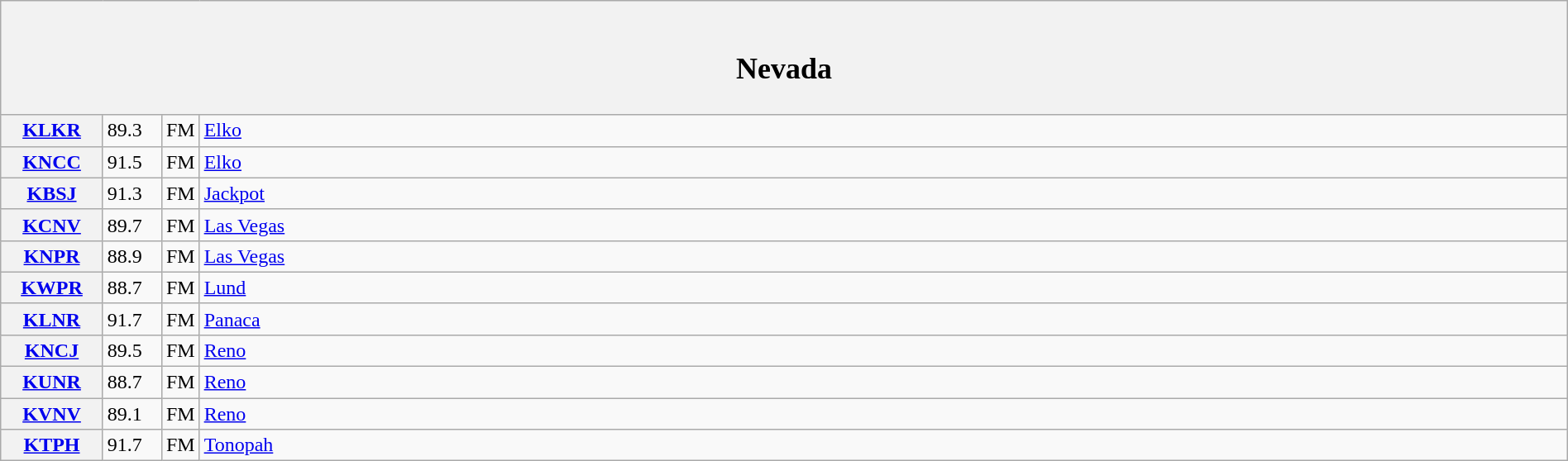<table class="wikitable mw-collapsible" style="width:100%">
<tr>
<th scope="col" colspan="4"><br><h2>Nevada</h2></th>
</tr>
<tr>
<th scope="row" style="width: 75px;"><a href='#'>KLKR</a></th>
<td style="width: 40px;">89.3</td>
<td style="width: 21px;">FM</td>
<td><a href='#'>Elko</a></td>
</tr>
<tr>
<th scope="row"><a href='#'>KNCC</a></th>
<td>91.5</td>
<td>FM</td>
<td><a href='#'>Elko</a></td>
</tr>
<tr>
<th scope="row"><a href='#'>KBSJ</a></th>
<td>91.3</td>
<td>FM</td>
<td><a href='#'>Jackpot</a></td>
</tr>
<tr>
<th scope="row"><a href='#'>KCNV</a></th>
<td>89.7</td>
<td>FM</td>
<td><a href='#'>Las Vegas</a></td>
</tr>
<tr>
<th scope="row"><a href='#'>KNPR</a></th>
<td>88.9</td>
<td>FM</td>
<td><a href='#'>Las Vegas</a></td>
</tr>
<tr>
<th scope="row"><a href='#'>KWPR</a></th>
<td>88.7</td>
<td>FM</td>
<td><a href='#'>Lund</a></td>
</tr>
<tr>
<th scope="row"><a href='#'>KLNR</a></th>
<td>91.7</td>
<td>FM</td>
<td><a href='#'>Panaca</a></td>
</tr>
<tr>
<th scope="row"><a href='#'>KNCJ</a></th>
<td>89.5</td>
<td>FM</td>
<td><a href='#'>Reno</a></td>
</tr>
<tr>
<th scope="row"><a href='#'>KUNR</a></th>
<td>88.7</td>
<td>FM</td>
<td><a href='#'>Reno</a></td>
</tr>
<tr>
<th scope="row"><a href='#'>KVNV</a></th>
<td>89.1</td>
<td>FM</td>
<td><a href='#'>Reno</a></td>
</tr>
<tr>
<th scope="row"><a href='#'>KTPH</a></th>
<td>91.7</td>
<td>FM</td>
<td><a href='#'>Tonopah</a></td>
</tr>
</table>
